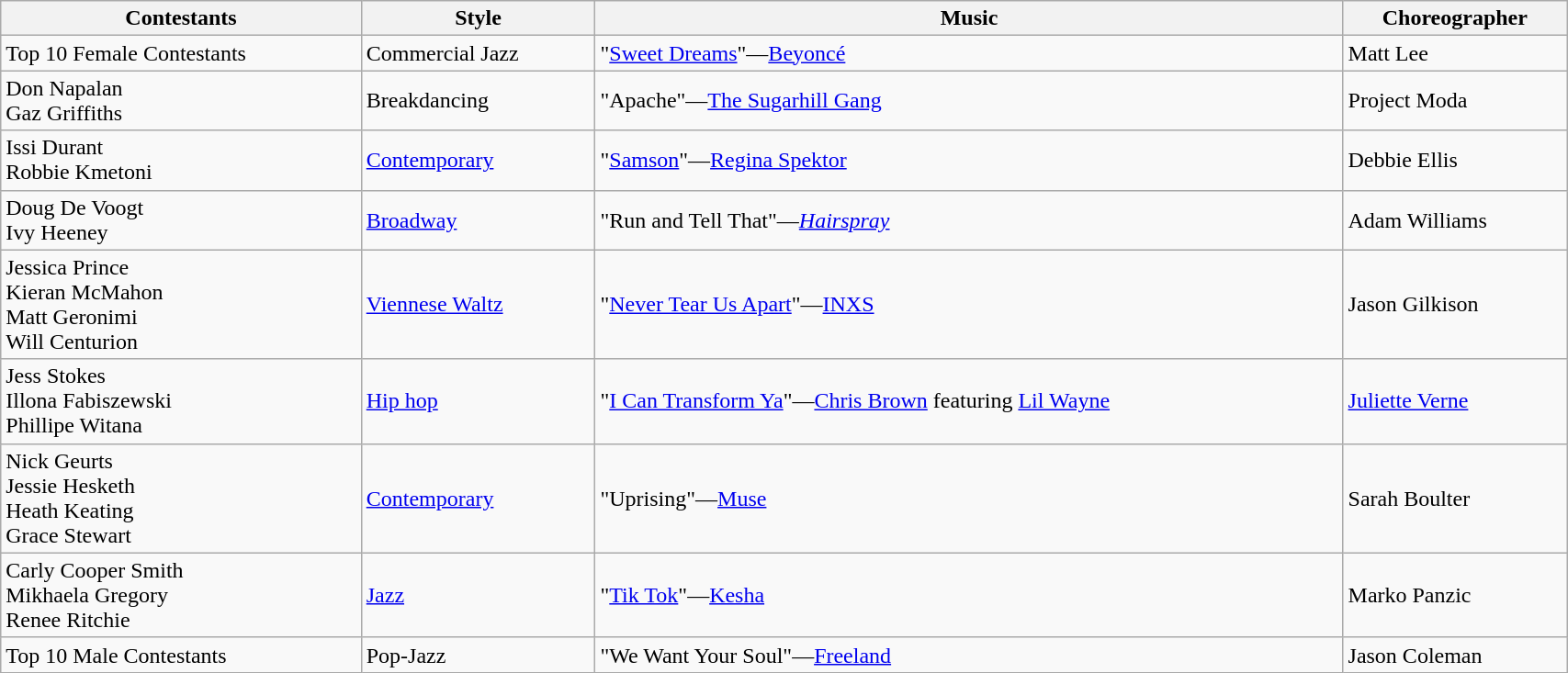<table class="wikitable" width="90%">
<tr>
<th>Contestants</th>
<th>Style</th>
<th>Music</th>
<th>Choreographer</th>
</tr>
<tr>
<td>Top 10 Female Contestants</td>
<td>Commercial Jazz</td>
<td>"<a href='#'>Sweet Dreams</a>"—<a href='#'>Beyoncé</a></td>
<td>Matt Lee</td>
</tr>
<tr>
<td>Don Napalan <br> Gaz Griffiths</td>
<td>Breakdancing</td>
<td>"Apache"—<a href='#'>The Sugarhill Gang</a></td>
<td>Project Moda</td>
</tr>
<tr>
<td>Issi Durant <br> Robbie Kmetoni</td>
<td><a href='#'>Contemporary</a></td>
<td>"<a href='#'>Samson</a>"—<a href='#'>Regina Spektor</a></td>
<td>Debbie Ellis</td>
</tr>
<tr>
<td>Doug De Voogt <br> Ivy Heeney</td>
<td><a href='#'>Broadway</a></td>
<td>"Run and Tell That"—<em><a href='#'>Hairspray</a></em></td>
<td>Adam Williams</td>
</tr>
<tr>
<td>Jessica Prince <br> Kieran McMahon <br> Matt Geronimi <br> Will Centurion</td>
<td><a href='#'>Viennese Waltz</a></td>
<td>"<a href='#'>Never Tear Us Apart</a>"—<a href='#'>INXS</a></td>
<td>Jason Gilkison</td>
</tr>
<tr>
<td>Jess Stokes <br> Illona Fabiszewski <br> Phillipe Witana</td>
<td><a href='#'>Hip hop</a></td>
<td>"<a href='#'>I Can Transform Ya</a>"—<a href='#'>Chris Brown</a> featuring <a href='#'>Lil Wayne</a></td>
<td><a href='#'>Juliette Verne</a></td>
</tr>
<tr>
<td>Nick Geurts <br> Jessie Hesketh <br> Heath Keating <br> Grace Stewart</td>
<td><a href='#'>Contemporary</a></td>
<td>"Uprising"—<a href='#'>Muse</a></td>
<td>Sarah Boulter</td>
</tr>
<tr>
<td>Carly Cooper Smith <br> Mikhaela Gregory <br> Renee Ritchie</td>
<td><a href='#'>Jazz</a></td>
<td>"<a href='#'>Tik Tok</a>"—<a href='#'>Kesha</a></td>
<td>Marko Panzic</td>
</tr>
<tr>
<td>Top 10 Male Contestants</td>
<td>Pop-Jazz</td>
<td>"We Want Your Soul"—<a href='#'>Freeland</a></td>
<td>Jason Coleman</td>
</tr>
</table>
